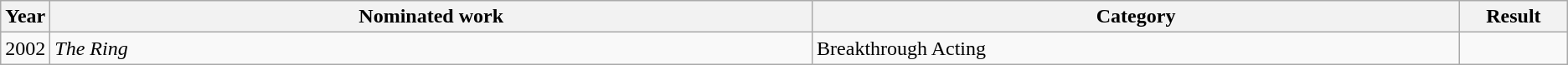<table class=wikitable>
<tr>
<th scope="col" style="width:1em;">Year</th>
<th scope="col" style="width:39em;">Nominated work</th>
<th scope="col" style="width:33em;">Category</th>
<th scope="col" style="width:5em;">Result</th>
</tr>
<tr>
<td>2002</td>
<td><em>The Ring</em></td>
<td>Breakthrough Acting</td>
<td></td>
</tr>
</table>
